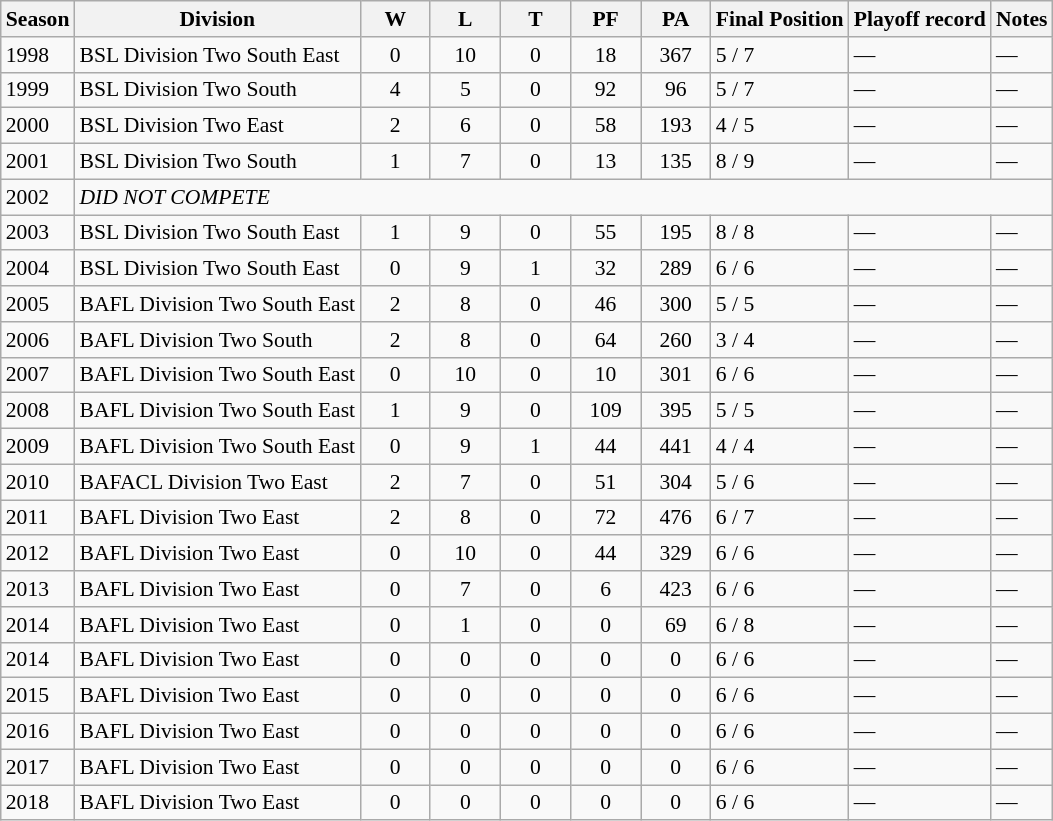<table class="wikitable" style="font-size: 90%;">
<tr>
<th>Season</th>
<th>Division</th>
<th width="40px">W</th>
<th width="40px">L</th>
<th width="40px">T</th>
<th width="40px">PF</th>
<th width="40px">PA</th>
<th>Final Position</th>
<th>Playoff record</th>
<th>Notes</th>
</tr>
<tr>
<td>1998</td>
<td>BSL Division Two South East</td>
<td align="center">0</td>
<td align="center">10</td>
<td align="center">0</td>
<td align="center">18</td>
<td align="center">367</td>
<td>5 / 7</td>
<td>—</td>
<td>—</td>
</tr>
<tr>
<td>1999</td>
<td>BSL Division Two South</td>
<td align="center">4</td>
<td align="center">5</td>
<td align="center">0</td>
<td align="center">92</td>
<td align="center">96</td>
<td>5 / 7</td>
<td>—</td>
<td>—</td>
</tr>
<tr>
<td>2000</td>
<td>BSL Division Two East</td>
<td align="center">2</td>
<td align="center">6</td>
<td align="center">0</td>
<td align="center">58</td>
<td align="center">193</td>
<td>4 / 5</td>
<td>—</td>
<td>—</td>
</tr>
<tr>
<td>2001</td>
<td>BSL Division Two South</td>
<td align="center">1</td>
<td align="center">7</td>
<td align="center">0</td>
<td align="center">13</td>
<td align="center">135</td>
<td>8 / 9</td>
<td>—</td>
<td>—</td>
</tr>
<tr>
<td>2002</td>
<td colspan="9"><em>DID NOT COMPETE</em></td>
</tr>
<tr>
<td>2003</td>
<td>BSL Division Two South East</td>
<td align="center">1</td>
<td align="center">9</td>
<td align="center">0</td>
<td align="center">55</td>
<td align="center">195</td>
<td>8 / 8</td>
<td>—</td>
<td>—</td>
</tr>
<tr>
<td>2004</td>
<td>BSL Division Two South East</td>
<td align="center">0</td>
<td align="center">9</td>
<td align="center">1</td>
<td align="center">32</td>
<td align="center">289</td>
<td>6 / 6</td>
<td>—</td>
<td>—</td>
</tr>
<tr>
<td>2005</td>
<td>BAFL Division Two South East</td>
<td align="center">2</td>
<td align="center">8</td>
<td align="center">0</td>
<td align="center">46</td>
<td align="center">300</td>
<td>5 / 5</td>
<td>—</td>
<td>—</td>
</tr>
<tr>
<td>2006</td>
<td>BAFL Division Two South</td>
<td align="center">2</td>
<td align="center">8</td>
<td align="center">0</td>
<td align="center">64</td>
<td align="center">260</td>
<td>3 / 4</td>
<td>—</td>
<td>—</td>
</tr>
<tr>
<td>2007</td>
<td>BAFL Division Two South East</td>
<td align="center">0</td>
<td align="center">10</td>
<td align="center">0</td>
<td align="center">10</td>
<td align="center">301</td>
<td>6 / 6</td>
<td>—</td>
<td>—</td>
</tr>
<tr>
<td>2008</td>
<td>BAFL Division Two South East</td>
<td align="center">1</td>
<td align="center">9</td>
<td align="center">0</td>
<td align="center">109</td>
<td align="center">395</td>
<td>5 / 5</td>
<td>—</td>
<td>—</td>
</tr>
<tr>
<td>2009</td>
<td>BAFL Division Two South East</td>
<td align="center">0</td>
<td align="center">9</td>
<td align="center">1</td>
<td align="center">44</td>
<td align="center">441</td>
<td>4 / 4</td>
<td>—</td>
<td>—</td>
</tr>
<tr>
<td>2010</td>
<td>BAFACL Division Two East</td>
<td align="center">2</td>
<td align="center">7</td>
<td align="center">0</td>
<td align="center">51</td>
<td align="center">304</td>
<td>5 / 6</td>
<td>—</td>
<td>—</td>
</tr>
<tr>
<td>2011</td>
<td>BAFL Division Two East</td>
<td align="center">2</td>
<td align="center">8</td>
<td align="center">0</td>
<td align="center">72</td>
<td align="center">476</td>
<td>6 / 7</td>
<td>—</td>
<td>—</td>
</tr>
<tr>
<td>2012</td>
<td>BAFL Division Two East</td>
<td align="center">0</td>
<td align="center">10</td>
<td align="center">0</td>
<td align="center">44</td>
<td align="center">329</td>
<td>6 / 6</td>
<td>—</td>
<td>—</td>
</tr>
<tr>
<td>2013</td>
<td>BAFL Division Two East</td>
<td align="center">0</td>
<td align="center">7</td>
<td align="center">0</td>
<td align="center">6</td>
<td align="center">423</td>
<td>6 / 6</td>
<td>—</td>
<td>—</td>
</tr>
<tr>
<td>2014</td>
<td>BAFL Division Two East</td>
<td align="center">0</td>
<td align="center">1</td>
<td align="center">0</td>
<td align="center">0</td>
<td align="center">69</td>
<td>6 / 8</td>
<td>—</td>
<td>—</td>
</tr>
<tr>
<td>2014</td>
<td>BAFL Division Two East</td>
<td align="center">0</td>
<td align="center">0</td>
<td align="center">0</td>
<td align="center">0</td>
<td align="center">0</td>
<td>6 / 6</td>
<td>—</td>
<td>—</td>
</tr>
<tr>
<td>2015</td>
<td>BAFL Division Two East</td>
<td align="center">0</td>
<td align="center">0</td>
<td align="center">0</td>
<td align="center">0</td>
<td align="center">0</td>
<td>6 / 6</td>
<td>—</td>
<td>—</td>
</tr>
<tr>
<td>2016</td>
<td>BAFL Division Two East</td>
<td align="center">0</td>
<td align="center">0</td>
<td align="center">0</td>
<td align="center">0</td>
<td align="center">0</td>
<td>6 / 6</td>
<td>—</td>
<td>—</td>
</tr>
<tr>
<td>2017</td>
<td>BAFL Division Two East</td>
<td align="center">0</td>
<td align="center">0</td>
<td align="center">0</td>
<td align="center">0</td>
<td align="center">0</td>
<td>6 / 6</td>
<td>—</td>
<td>—</td>
</tr>
<tr>
<td>2018</td>
<td>BAFL Division Two East</td>
<td align="center">0</td>
<td align="center">0</td>
<td align="center">0</td>
<td align="center">0</td>
<td align="center">0</td>
<td>6 / 6</td>
<td>—</td>
<td>—</td>
</tr>
</table>
